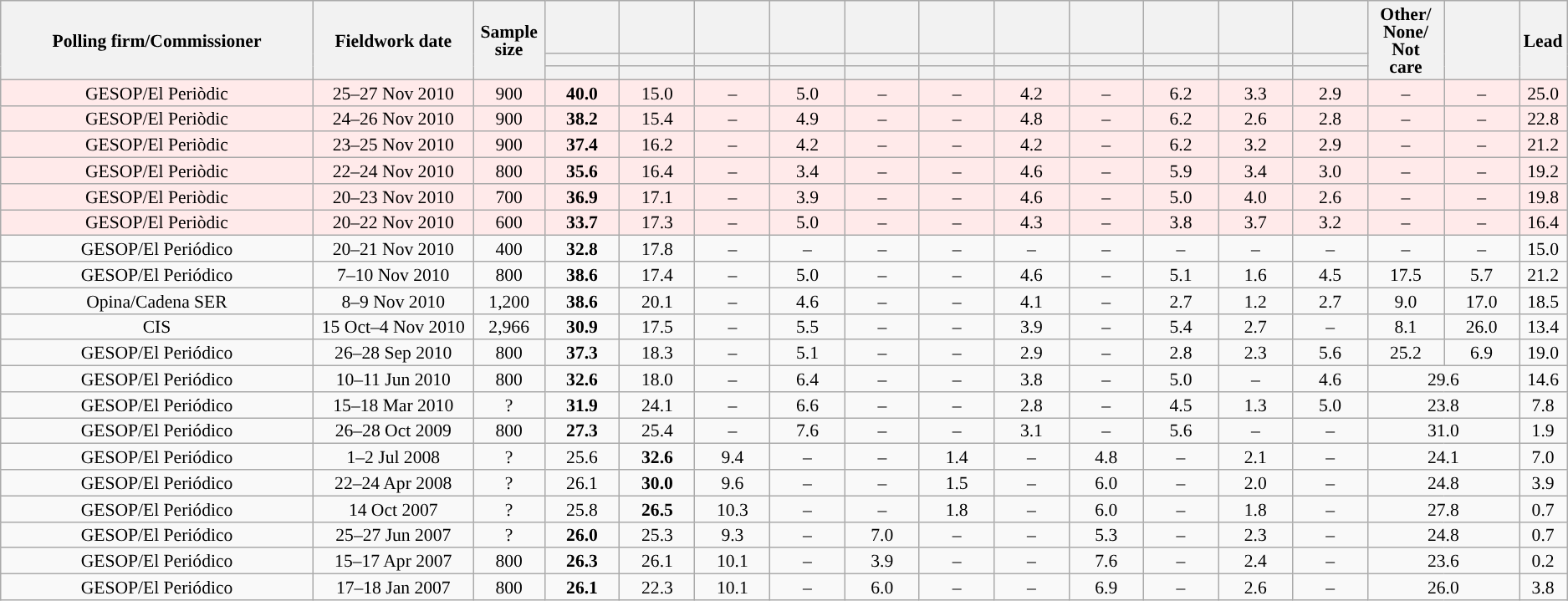<table class="wikitable collapsible collapsed" style="text-align:center; font-size:90%; line-height:14px;">
<tr style="height:42px;">
<th style="width:250px;" rowspan="3">Polling firm/Commissioner</th>
<th style="width:125px;" rowspan="3">Fieldwork date</th>
<th style="width:50px;" rowspan="3">Sample size</th>
<th style="width:55px;"></th>
<th style="width:55px;"></th>
<th style="width:55px;"></th>
<th style="width:55px;"></th>
<th style="width:55px;"></th>
<th style="width:55px;"></th>
<th style="width:55px;"></th>
<th style="width:55px;"></th>
<th style="width:55px;"></th>
<th style="width:55px;"></th>
<th style="width:55px;"></th>
<th style="width:55px;" rowspan="3">Other/<br>None/<br>Not<br>care</th>
<th style="width:55px;" rowspan="3"></th>
<th style="width:30px;" rowspan="3">Lead</th>
</tr>
<tr>
<th style="color:inherit;background:"></th>
<th style="color:inherit;background:"></th>
<th style="color:inherit;background:"></th>
<th style="color:inherit;background:"></th>
<th style="color:inherit;background:"></th>
<th style="color:inherit;background:"></th>
<th style="color:inherit;background:"></th>
<th style="color:inherit;background:"></th>
<th style="color:inherit;background:"></th>
<th style="color:inherit;background:"></th>
<th style="color:inherit;background:"></th>
</tr>
<tr>
<th></th>
<th></th>
<th></th>
<th></th>
<th></th>
<th></th>
<th></th>
<th></th>
<th></th>
<th></th>
<th></th>
</tr>
<tr style="background:#FFEAEA;">
<td>GESOP/El Periòdic</td>
<td>25–27 Nov 2010</td>
<td>900</td>
<td><strong>40.0</strong></td>
<td>15.0</td>
<td>–</td>
<td>5.0</td>
<td>–</td>
<td>–</td>
<td>4.2</td>
<td>–</td>
<td>6.2</td>
<td>3.3</td>
<td>2.9</td>
<td>–</td>
<td>–</td>
<td style="background:">25.0</td>
</tr>
<tr style="background:#FFEAEA;">
<td>GESOP/El Periòdic</td>
<td>24–26 Nov 2010</td>
<td>900</td>
<td><strong>38.2</strong></td>
<td>15.4</td>
<td>–</td>
<td>4.9</td>
<td>–</td>
<td>–</td>
<td>4.8</td>
<td>–</td>
<td>6.2</td>
<td>2.6</td>
<td>2.8</td>
<td>–</td>
<td>–</td>
<td style="background:">22.8</td>
</tr>
<tr style="background:#FFEAEA;">
<td>GESOP/El Periòdic</td>
<td>23–25 Nov 2010</td>
<td>900</td>
<td><strong>37.4</strong></td>
<td>16.2</td>
<td>–</td>
<td>4.2</td>
<td>–</td>
<td>–</td>
<td>4.2</td>
<td>–</td>
<td>6.2</td>
<td>3.2</td>
<td>2.9</td>
<td>–</td>
<td>–</td>
<td style="background:">21.2</td>
</tr>
<tr style="background:#FFEAEA;">
<td>GESOP/El Periòdic</td>
<td>22–24 Nov 2010</td>
<td>800</td>
<td><strong>35.6</strong></td>
<td>16.4</td>
<td>–</td>
<td>3.4</td>
<td>–</td>
<td>–</td>
<td>4.6</td>
<td>–</td>
<td>5.9</td>
<td>3.4</td>
<td>3.0</td>
<td>–</td>
<td>–</td>
<td style="background:">19.2</td>
</tr>
<tr style="background:#FFEAEA;">
<td>GESOP/El Periòdic</td>
<td>20–23 Nov 2010</td>
<td>700</td>
<td><strong>36.9</strong></td>
<td>17.1</td>
<td>–</td>
<td>3.9</td>
<td>–</td>
<td>–</td>
<td>4.6</td>
<td>–</td>
<td>5.0</td>
<td>4.0</td>
<td>2.6</td>
<td>–</td>
<td>–</td>
<td style="background:">19.8</td>
</tr>
<tr style="background:#FFEAEA;">
<td>GESOP/El Periòdic</td>
<td>20–22 Nov 2010</td>
<td>600</td>
<td><strong>33.7</strong></td>
<td>17.3</td>
<td>–</td>
<td>5.0</td>
<td>–</td>
<td>–</td>
<td>4.3</td>
<td>–</td>
<td>3.8</td>
<td>3.7</td>
<td>3.2</td>
<td>–</td>
<td>–</td>
<td style="background:">16.4</td>
</tr>
<tr>
<td>GESOP/El Periódico</td>
<td>20–21 Nov 2010</td>
<td>400</td>
<td><strong>32.8</strong></td>
<td>17.8</td>
<td>–</td>
<td>–</td>
<td>–</td>
<td>–</td>
<td>–</td>
<td>–</td>
<td>–</td>
<td>–</td>
<td>–</td>
<td>–</td>
<td>–</td>
<td style="background:">15.0</td>
</tr>
<tr>
<td>GESOP/El Periódico</td>
<td>7–10 Nov 2010</td>
<td>800</td>
<td><strong>38.6</strong></td>
<td>17.4</td>
<td>–</td>
<td>5.0</td>
<td>–</td>
<td>–</td>
<td>4.6</td>
<td>–</td>
<td>5.1</td>
<td>1.6</td>
<td>4.5</td>
<td>17.5</td>
<td>5.7</td>
<td style="background:">21.2</td>
</tr>
<tr>
<td>Opina/Cadena SER</td>
<td>8–9 Nov 2010</td>
<td>1,200</td>
<td><strong>38.6</strong></td>
<td>20.1</td>
<td>–</td>
<td>4.6</td>
<td>–</td>
<td>–</td>
<td>4.1</td>
<td>–</td>
<td>2.7</td>
<td>1.2</td>
<td>2.7</td>
<td>9.0</td>
<td>17.0</td>
<td style="background:">18.5</td>
</tr>
<tr>
<td>CIS</td>
<td>15 Oct–4 Nov 2010</td>
<td>2,966</td>
<td><strong>30.9</strong></td>
<td>17.5</td>
<td>–</td>
<td>5.5</td>
<td>–</td>
<td>–</td>
<td>3.9</td>
<td>–</td>
<td>5.4</td>
<td>2.7</td>
<td>–</td>
<td>8.1</td>
<td>26.0</td>
<td style="background:">13.4</td>
</tr>
<tr>
<td>GESOP/El Periódico</td>
<td>26–28 Sep 2010</td>
<td>800</td>
<td><strong>37.3</strong></td>
<td>18.3</td>
<td>–</td>
<td>5.1</td>
<td>–</td>
<td>–</td>
<td>2.9</td>
<td>–</td>
<td>2.8</td>
<td>2.3</td>
<td>5.6</td>
<td>25.2</td>
<td>6.9</td>
<td style="background:">19.0</td>
</tr>
<tr>
<td>GESOP/El Periódico</td>
<td>10–11 Jun 2010</td>
<td>800</td>
<td><strong>32.6</strong></td>
<td>18.0</td>
<td>–</td>
<td>6.4</td>
<td>–</td>
<td>–</td>
<td>3.8</td>
<td>–</td>
<td>5.0</td>
<td>–</td>
<td>4.6</td>
<td colspan="2">29.6</td>
<td style="background:">14.6</td>
</tr>
<tr>
<td>GESOP/El Periódico</td>
<td>15–18 Mar 2010</td>
<td>?</td>
<td><strong>31.9</strong></td>
<td>24.1</td>
<td>–</td>
<td>6.6</td>
<td>–</td>
<td>–</td>
<td>2.8</td>
<td>–</td>
<td>4.5</td>
<td>1.3</td>
<td>5.0</td>
<td colspan="2">23.8</td>
<td style="background:">7.8</td>
</tr>
<tr>
<td>GESOP/El Periódico</td>
<td>26–28 Oct 2009</td>
<td>800</td>
<td><strong>27.3</strong></td>
<td>25.4</td>
<td>–</td>
<td>7.6</td>
<td>–</td>
<td>–</td>
<td>3.1</td>
<td>–</td>
<td>5.6</td>
<td>–</td>
<td>–</td>
<td colspan="2">31.0</td>
<td style="background:">1.9</td>
</tr>
<tr>
<td>GESOP/El Periódico</td>
<td>1–2 Jul 2008</td>
<td>?</td>
<td>25.6</td>
<td><strong>32.6</strong></td>
<td>9.4</td>
<td>–</td>
<td>–</td>
<td>1.4</td>
<td>–</td>
<td>4.8</td>
<td>–</td>
<td>2.1</td>
<td>–</td>
<td colspan="2">24.1</td>
<td style="background:">7.0</td>
</tr>
<tr>
<td>GESOP/El Periódico</td>
<td>22–24 Apr 2008</td>
<td>?</td>
<td>26.1</td>
<td><strong>30.0</strong></td>
<td>9.6</td>
<td>–</td>
<td>–</td>
<td>1.5</td>
<td>–</td>
<td>6.0</td>
<td>–</td>
<td>2.0</td>
<td>–</td>
<td colspan="2">24.8</td>
<td style="background:">3.9</td>
</tr>
<tr>
<td>GESOP/El Periódico</td>
<td>14 Oct 2007</td>
<td>?</td>
<td>25.8</td>
<td><strong>26.5</strong></td>
<td>10.3</td>
<td>–</td>
<td>–</td>
<td>1.8</td>
<td>–</td>
<td>6.0</td>
<td>–</td>
<td>1.8</td>
<td>–</td>
<td colspan="2">27.8</td>
<td style="background:">0.7</td>
</tr>
<tr>
<td>GESOP/El Periódico</td>
<td>25–27 Jun 2007</td>
<td>?</td>
<td><strong>26.0</strong></td>
<td>25.3</td>
<td>9.3</td>
<td>–</td>
<td>7.0</td>
<td>–</td>
<td>–</td>
<td>5.3</td>
<td>–</td>
<td>2.3</td>
<td>–</td>
<td colspan="2">24.8</td>
<td style="background:">0.7</td>
</tr>
<tr>
<td>GESOP/El Periódico</td>
<td>15–17 Apr 2007</td>
<td>800</td>
<td><strong>26.3</strong></td>
<td>26.1</td>
<td>10.1</td>
<td>–</td>
<td>3.9</td>
<td>–</td>
<td>–</td>
<td>7.6</td>
<td>–</td>
<td>2.4</td>
<td>–</td>
<td colspan="2">23.6</td>
<td style="background:">0.2</td>
</tr>
<tr>
<td>GESOP/El Periódico</td>
<td>17–18 Jan 2007</td>
<td>800</td>
<td><strong>26.1</strong></td>
<td>22.3</td>
<td>10.1</td>
<td>–</td>
<td>6.0</td>
<td>–</td>
<td>–</td>
<td>6.9</td>
<td>–</td>
<td>2.6</td>
<td>–</td>
<td colspan="2">26.0</td>
<td style="background:">3.8</td>
</tr>
</table>
